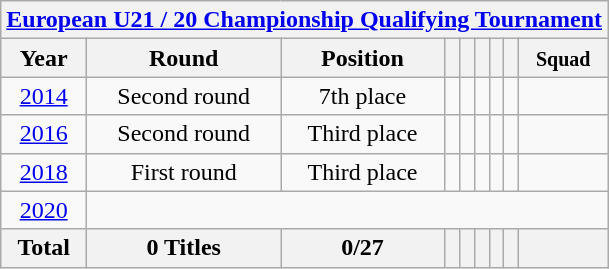<table class="wikitable" style="text-align: center;">
<tr>
<th colspan=9><a href='#'>European U21 / 20 Championship Qualifying Tournament</a></th>
</tr>
<tr>
<th>Year</th>
<th>Round</th>
<th>Position</th>
<th></th>
<th></th>
<th></th>
<th></th>
<th></th>
<th><small>Squad</small></th>
</tr>
<tr bgcolor=>
<td><a href='#'>2014</a></td>
<td>Second round</td>
<td>7th place</td>
<td></td>
<td></td>
<td></td>
<td></td>
<td></td>
<td></td>
</tr>
<tr bgcolor=>
<td><a href='#'>2016</a></td>
<td>Second round</td>
<td>Third place</td>
<td></td>
<td></td>
<td></td>
<td></td>
<td></td>
<td></td>
</tr>
<tr>
<td><a href='#'>2018</a></td>
<td>First round</td>
<td>Third place</td>
<td></td>
<td></td>
<td></td>
<td></td>
<td></td>
<td></td>
</tr>
<tr>
<td><a href='#'>2020</a></td>
<td colspan=8></td>
</tr>
<tr>
<th>Total</th>
<th>0 Titles</th>
<th>0/27</th>
<th></th>
<th></th>
<th></th>
<th></th>
<th></th>
<th></th>
</tr>
</table>
